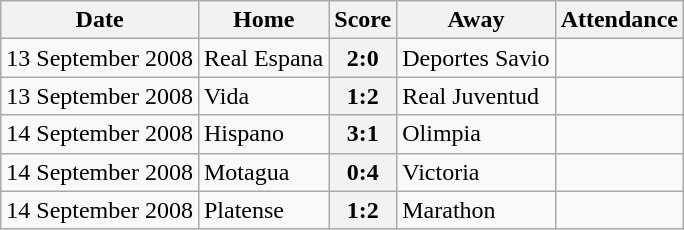<table class="wikitable">
<tr>
<th>Date</th>
<th>Home</th>
<th>Score</th>
<th>Away</th>
<th>Attendance</th>
</tr>
<tr>
<td>13 September 2008</td>
<td>Real Espana</td>
<th>2:0</th>
<td>Deportes Savio</td>
<td></td>
</tr>
<tr>
<td>13 September 2008</td>
<td>Vida</td>
<th>1:2</th>
<td>Real Juventud</td>
<td></td>
</tr>
<tr>
<td>14 September 2008</td>
<td>Hispano</td>
<th>3:1</th>
<td>Olimpia</td>
<td></td>
</tr>
<tr>
<td>14 September 2008</td>
<td>Motagua</td>
<th>0:4</th>
<td>Victoria</td>
<td></td>
</tr>
<tr>
<td>14 September 2008</td>
<td>Platense</td>
<th>1:2</th>
<td>Marathon</td>
<td></td>
</tr>
</table>
